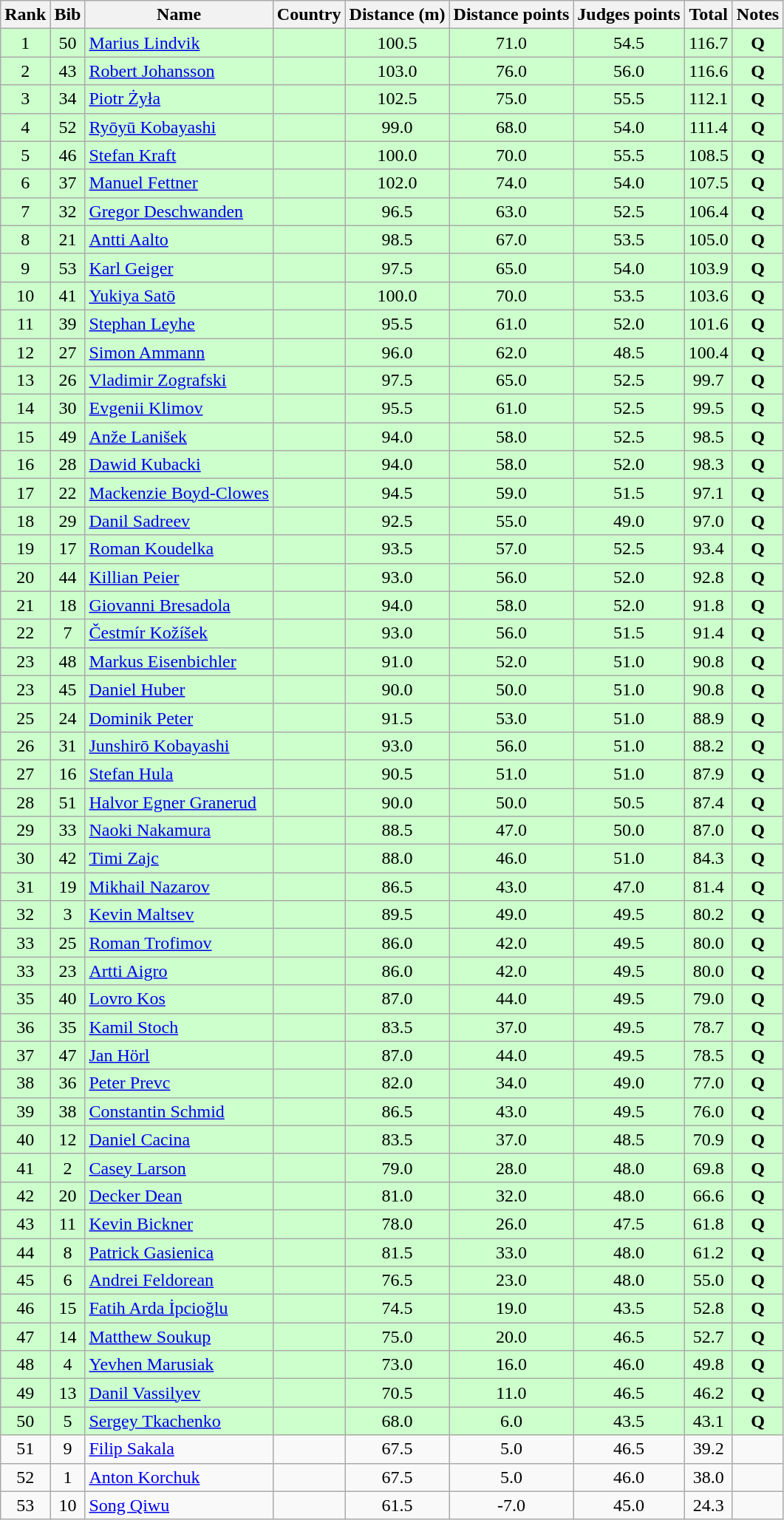<table class="wikitable sortable" style="text-align:center">
<tr>
<th>Rank</th>
<th>Bib</th>
<th>Name</th>
<th>Country</th>
<th>Distance (m)</th>
<th>Distance points</th>
<th>Judges points</th>
<th>Total</th>
<th>Notes</th>
</tr>
<tr bgcolor=ccffcc>
<td>1</td>
<td>50</td>
<td align=left><a href='#'>Marius Lindvik</a></td>
<td align=left></td>
<td>100.5</td>
<td>71.0</td>
<td>54.5</td>
<td>116.7</td>
<td><strong>Q</strong></td>
</tr>
<tr bgcolor=ccffcc>
<td>2</td>
<td>43</td>
<td align=left><a href='#'>Robert Johansson</a></td>
<td align=left></td>
<td>103.0</td>
<td>76.0</td>
<td>56.0</td>
<td>116.6</td>
<td><strong>Q</strong></td>
</tr>
<tr bgcolor=ccffcc>
<td>3</td>
<td>34</td>
<td align=left><a href='#'>Piotr Żyła</a></td>
<td align=left></td>
<td>102.5</td>
<td>75.0</td>
<td>55.5</td>
<td>112.1</td>
<td><strong>Q</strong></td>
</tr>
<tr bgcolor=ccffcc>
<td>4</td>
<td>52</td>
<td align=left><a href='#'>Ryōyū Kobayashi</a></td>
<td align=left></td>
<td>99.0</td>
<td>68.0</td>
<td>54.0</td>
<td>111.4</td>
<td><strong>Q</strong></td>
</tr>
<tr bgcolor=ccffcc>
<td>5</td>
<td>46</td>
<td align=left><a href='#'>Stefan Kraft</a></td>
<td align=left></td>
<td>100.0</td>
<td>70.0</td>
<td>55.5</td>
<td>108.5</td>
<td><strong>Q</strong></td>
</tr>
<tr bgcolor=ccffcc>
<td>6</td>
<td>37</td>
<td align=left><a href='#'>Manuel Fettner</a></td>
<td align=left></td>
<td>102.0</td>
<td>74.0</td>
<td>54.0</td>
<td>107.5</td>
<td><strong>Q</strong></td>
</tr>
<tr bgcolor=ccffcc>
<td>7</td>
<td>32</td>
<td align=left><a href='#'>Gregor Deschwanden</a></td>
<td align=left></td>
<td>96.5</td>
<td>63.0</td>
<td>52.5</td>
<td>106.4</td>
<td><strong>Q</strong></td>
</tr>
<tr bgcolor=ccffcc>
<td>8</td>
<td>21</td>
<td align=left><a href='#'>Antti Aalto</a></td>
<td align=left></td>
<td>98.5</td>
<td>67.0</td>
<td>53.5</td>
<td>105.0</td>
<td><strong>Q</strong></td>
</tr>
<tr bgcolor=ccffcc>
<td>9</td>
<td>53</td>
<td align=left><a href='#'>Karl Geiger</a></td>
<td align=left></td>
<td>97.5</td>
<td>65.0</td>
<td>54.0</td>
<td>103.9</td>
<td><strong>Q</strong></td>
</tr>
<tr bgcolor=ccffcc>
<td>10</td>
<td>41</td>
<td align=left><a href='#'>Yukiya Satō</a></td>
<td align=left></td>
<td>100.0</td>
<td>70.0</td>
<td>53.5</td>
<td>103.6</td>
<td><strong>Q</strong></td>
</tr>
<tr bgcolor=ccffcc>
<td>11</td>
<td>39</td>
<td align=left><a href='#'>Stephan Leyhe</a></td>
<td align=left></td>
<td>95.5</td>
<td>61.0</td>
<td>52.0</td>
<td>101.6</td>
<td><strong>Q</strong></td>
</tr>
<tr bgcolor=ccffcc>
<td>12</td>
<td>27</td>
<td align=left><a href='#'>Simon Ammann</a></td>
<td align=left></td>
<td>96.0</td>
<td>62.0</td>
<td>48.5</td>
<td>100.4</td>
<td><strong>Q</strong></td>
</tr>
<tr bgcolor=ccffcc>
<td>13</td>
<td>26</td>
<td align=left><a href='#'>Vladimir Zografski</a></td>
<td align=left></td>
<td>97.5</td>
<td>65.0</td>
<td>52.5</td>
<td>99.7</td>
<td><strong>Q</strong></td>
</tr>
<tr bgcolor=ccffcc>
<td>14</td>
<td>30</td>
<td align=left><a href='#'>Evgenii Klimov</a></td>
<td align=left></td>
<td>95.5</td>
<td>61.0</td>
<td>52.5</td>
<td>99.5</td>
<td><strong>Q</strong></td>
</tr>
<tr bgcolor=ccffcc>
<td>15</td>
<td>49</td>
<td align=left><a href='#'>Anže Lanišek</a></td>
<td align=left></td>
<td>94.0</td>
<td>58.0</td>
<td>52.5</td>
<td>98.5</td>
<td><strong>Q</strong></td>
</tr>
<tr bgcolor=ccffcc>
<td>16</td>
<td>28</td>
<td align=left><a href='#'>Dawid Kubacki</a></td>
<td align=left></td>
<td>94.0</td>
<td>58.0</td>
<td>52.0</td>
<td>98.3</td>
<td><strong>Q</strong></td>
</tr>
<tr bgcolor=ccffcc>
<td>17</td>
<td>22</td>
<td align=left><a href='#'>Mackenzie Boyd-Clowes</a></td>
<td align=left></td>
<td>94.5</td>
<td>59.0</td>
<td>51.5</td>
<td>97.1</td>
<td><strong>Q</strong></td>
</tr>
<tr bgcolor=ccffcc>
<td>18</td>
<td>29</td>
<td align=left><a href='#'>Danil Sadreev</a></td>
<td align=left></td>
<td>92.5</td>
<td>55.0</td>
<td>49.0</td>
<td>97.0</td>
<td><strong>Q</strong></td>
</tr>
<tr bgcolor=ccffcc>
<td>19</td>
<td>17</td>
<td align=left><a href='#'>Roman Koudelka</a></td>
<td align=left></td>
<td>93.5</td>
<td>57.0</td>
<td>52.5</td>
<td>93.4</td>
<td><strong>Q</strong></td>
</tr>
<tr bgcolor=ccffcc>
<td>20</td>
<td>44</td>
<td align=left><a href='#'>Killian Peier</a></td>
<td align=left></td>
<td>93.0</td>
<td>56.0</td>
<td>52.0</td>
<td>92.8</td>
<td><strong>Q</strong></td>
</tr>
<tr bgcolor=ccffcc>
<td>21</td>
<td>18</td>
<td align=left><a href='#'>Giovanni Bresadola</a></td>
<td align=left></td>
<td>94.0</td>
<td>58.0</td>
<td>52.0</td>
<td>91.8</td>
<td><strong>Q</strong></td>
</tr>
<tr bgcolor=ccffcc>
<td>22</td>
<td>7</td>
<td align=left><a href='#'>Čestmír Kožíšek</a></td>
<td align=left></td>
<td>93.0</td>
<td>56.0</td>
<td>51.5</td>
<td>91.4</td>
<td><strong>Q</strong></td>
</tr>
<tr bgcolor=ccffcc>
<td>23</td>
<td>48</td>
<td align=left><a href='#'>Markus Eisenbichler</a></td>
<td align=left></td>
<td>91.0</td>
<td>52.0</td>
<td>51.0</td>
<td>90.8</td>
<td><strong>Q</strong></td>
</tr>
<tr bgcolor=ccffcc>
<td>23</td>
<td>45</td>
<td align=left><a href='#'>Daniel Huber</a></td>
<td align=left></td>
<td>90.0</td>
<td>50.0</td>
<td>51.0</td>
<td>90.8</td>
<td><strong>Q</strong></td>
</tr>
<tr bgcolor=ccffcc>
<td>25</td>
<td>24</td>
<td align=left><a href='#'>Dominik Peter</a></td>
<td align=left></td>
<td>91.5</td>
<td>53.0</td>
<td>51.0</td>
<td>88.9</td>
<td><strong>Q</strong></td>
</tr>
<tr bgcolor=ccffcc>
<td>26</td>
<td>31</td>
<td align=left><a href='#'>Junshirō Kobayashi</a></td>
<td align=left></td>
<td>93.0</td>
<td>56.0</td>
<td>51.0</td>
<td>88.2</td>
<td><strong>Q</strong></td>
</tr>
<tr bgcolor=ccffcc>
<td>27</td>
<td>16</td>
<td align=left><a href='#'>Stefan Hula</a></td>
<td align=left></td>
<td>90.5</td>
<td>51.0</td>
<td>51.0</td>
<td>87.9</td>
<td><strong>Q</strong></td>
</tr>
<tr bgcolor=ccffcc>
<td>28</td>
<td>51</td>
<td align=left><a href='#'>Halvor Egner Granerud</a></td>
<td align=left></td>
<td>90.0</td>
<td>50.0</td>
<td>50.5</td>
<td>87.4</td>
<td><strong>Q</strong></td>
</tr>
<tr bgcolor=ccffcc>
<td>29</td>
<td>33</td>
<td align=left><a href='#'>Naoki Nakamura</a></td>
<td align=left></td>
<td>88.5</td>
<td>47.0</td>
<td>50.0</td>
<td>87.0</td>
<td><strong>Q</strong></td>
</tr>
<tr bgcolor=ccffcc>
<td>30</td>
<td>42</td>
<td align=left><a href='#'>Timi Zajc</a></td>
<td align=left></td>
<td>88.0</td>
<td>46.0</td>
<td>51.0</td>
<td>84.3</td>
<td><strong>Q</strong></td>
</tr>
<tr bgcolor=ccffcc>
<td>31</td>
<td>19</td>
<td align=left><a href='#'>Mikhail Nazarov</a></td>
<td align=left></td>
<td>86.5</td>
<td>43.0</td>
<td>47.0</td>
<td>81.4</td>
<td><strong>Q</strong></td>
</tr>
<tr bgcolor=ccffcc>
<td>32</td>
<td>3</td>
<td align=left><a href='#'>Kevin Maltsev</a></td>
<td align=left></td>
<td>89.5</td>
<td>49.0</td>
<td>49.5</td>
<td>80.2</td>
<td><strong>Q</strong></td>
</tr>
<tr bgcolor=ccffcc>
<td>33</td>
<td>25</td>
<td align=left><a href='#'>Roman Trofimov</a></td>
<td align=left></td>
<td>86.0</td>
<td>42.0</td>
<td>49.5</td>
<td>80.0</td>
<td><strong>Q</strong></td>
</tr>
<tr bgcolor=ccffcc>
<td>33</td>
<td>23</td>
<td align=left><a href='#'>Artti Aigro</a></td>
<td align=left></td>
<td>86.0</td>
<td>42.0</td>
<td>49.5</td>
<td>80.0</td>
<td><strong>Q</strong></td>
</tr>
<tr bgcolor=ccffcc>
<td>35</td>
<td>40</td>
<td align=left><a href='#'>Lovro Kos</a></td>
<td align=left></td>
<td>87.0</td>
<td>44.0</td>
<td>49.5</td>
<td>79.0</td>
<td><strong>Q</strong></td>
</tr>
<tr bgcolor=ccffcc>
<td>36</td>
<td>35</td>
<td align=left><a href='#'>Kamil Stoch</a></td>
<td align=left></td>
<td>83.5</td>
<td>37.0</td>
<td>49.5</td>
<td>78.7</td>
<td><strong>Q</strong></td>
</tr>
<tr bgcolor=ccffcc>
<td>37</td>
<td>47</td>
<td align=left><a href='#'>Jan Hörl</a></td>
<td align=left></td>
<td>87.0</td>
<td>44.0</td>
<td>49.5</td>
<td>78.5</td>
<td><strong>Q</strong></td>
</tr>
<tr bgcolor=ccffcc>
<td>38</td>
<td>36</td>
<td align=left><a href='#'>Peter Prevc</a></td>
<td align=left></td>
<td>82.0</td>
<td>34.0</td>
<td>49.0</td>
<td>77.0</td>
<td><strong>Q</strong></td>
</tr>
<tr bgcolor=ccffcc>
<td>39</td>
<td>38</td>
<td align=left><a href='#'>Constantin Schmid</a></td>
<td align=left></td>
<td>86.5</td>
<td>43.0</td>
<td>49.5</td>
<td>76.0</td>
<td><strong>Q</strong></td>
</tr>
<tr bgcolor=ccffcc>
<td>40</td>
<td>12</td>
<td align=left><a href='#'>Daniel Cacina</a></td>
<td align=left></td>
<td>83.5</td>
<td>37.0</td>
<td>48.5</td>
<td>70.9</td>
<td><strong>Q</strong></td>
</tr>
<tr bgcolor=ccffcc>
<td>41</td>
<td>2</td>
<td align=left><a href='#'>Casey Larson</a></td>
<td align=left></td>
<td>79.0</td>
<td>28.0</td>
<td>48.0</td>
<td>69.8</td>
<td><strong>Q</strong></td>
</tr>
<tr bgcolor=ccffcc>
<td>42</td>
<td>20</td>
<td align=left><a href='#'>Decker Dean</a></td>
<td align=left></td>
<td>81.0</td>
<td>32.0</td>
<td>48.0</td>
<td>66.6</td>
<td><strong>Q</strong></td>
</tr>
<tr bgcolor=ccffcc>
<td>43</td>
<td>11</td>
<td align=left><a href='#'>Kevin Bickner</a></td>
<td align=left></td>
<td>78.0</td>
<td>26.0</td>
<td>47.5</td>
<td>61.8</td>
<td><strong>Q</strong></td>
</tr>
<tr bgcolor=ccffcc>
<td>44</td>
<td>8</td>
<td align=left><a href='#'>Patrick Gasienica</a></td>
<td align=left></td>
<td>81.5</td>
<td>33.0</td>
<td>48.0</td>
<td>61.2</td>
<td><strong>Q</strong></td>
</tr>
<tr bgcolor=ccffcc>
<td>45</td>
<td>6</td>
<td align=left><a href='#'>Andrei Feldorean</a></td>
<td align=left></td>
<td>76.5</td>
<td>23.0</td>
<td>48.0</td>
<td>55.0</td>
<td><strong>Q</strong></td>
</tr>
<tr bgcolor=ccffcc>
<td>46</td>
<td>15</td>
<td align=left><a href='#'>Fatih Arda İpcioğlu</a></td>
<td align=left></td>
<td>74.5</td>
<td>19.0</td>
<td>43.5</td>
<td>52.8</td>
<td><strong>Q</strong></td>
</tr>
<tr bgcolor=ccffcc>
<td>47</td>
<td>14</td>
<td align=left><a href='#'>Matthew Soukup</a></td>
<td align=left></td>
<td>75.0</td>
<td>20.0</td>
<td>46.5</td>
<td>52.7</td>
<td><strong>Q</strong></td>
</tr>
<tr bgcolor=ccffcc>
<td>48</td>
<td>4</td>
<td align=left><a href='#'>Yevhen Marusiak</a></td>
<td align=left></td>
<td>73.0</td>
<td>16.0</td>
<td>46.0</td>
<td>49.8</td>
<td><strong>Q</strong></td>
</tr>
<tr bgcolor=ccffcc>
<td>49</td>
<td>13</td>
<td align=left><a href='#'>Danil Vassilyev</a></td>
<td align=left></td>
<td>70.5</td>
<td>11.0</td>
<td>46.5</td>
<td>46.2</td>
<td><strong>Q</strong></td>
</tr>
<tr bgcolor=ccffcc>
<td>50</td>
<td>5</td>
<td align=left><a href='#'>Sergey Tkachenko</a></td>
<td align=left></td>
<td>68.0</td>
<td>6.0</td>
<td>43.5</td>
<td>43.1</td>
<td><strong>Q</strong></td>
</tr>
<tr>
<td>51</td>
<td>9</td>
<td align=left><a href='#'>Filip Sakala</a></td>
<td align=left></td>
<td>67.5</td>
<td>5.0</td>
<td>46.5</td>
<td>39.2</td>
<td></td>
</tr>
<tr>
<td>52</td>
<td>1</td>
<td align=left><a href='#'>Anton Korchuk</a></td>
<td align=left></td>
<td>67.5</td>
<td>5.0</td>
<td>46.0</td>
<td>38.0</td>
<td></td>
</tr>
<tr>
<td>53</td>
<td>10</td>
<td align=left><a href='#'>Song Qiwu</a></td>
<td align=left></td>
<td>61.5</td>
<td>-7.0</td>
<td>45.0</td>
<td>24.3</td>
<td></td>
</tr>
</table>
